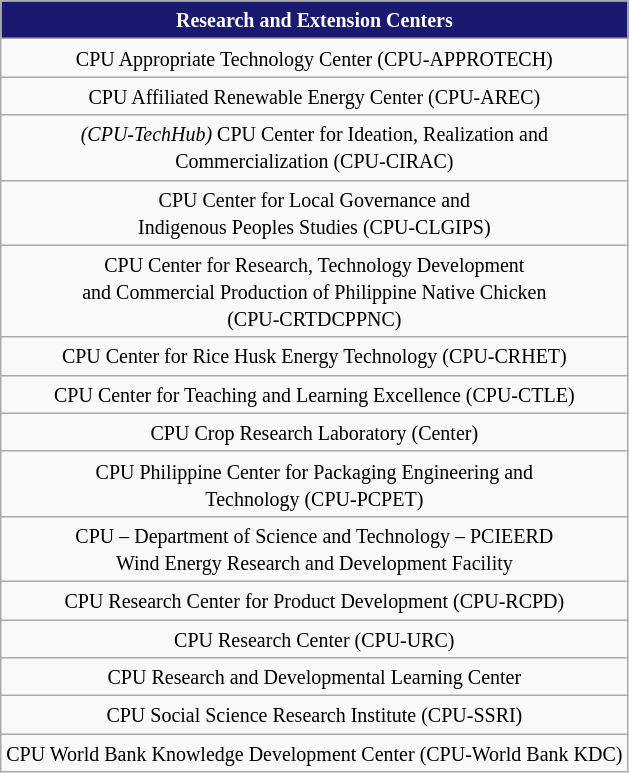<table class="wikitable floatright" style="text-align:center;">
<tr>
<th style="color:white; background:#191970;"><small>Research and Extension Centers</small></th>
</tr>
<tr>
<td><small>CPU Appropriate Technology Center (CPU-APPROTECH)</small></td>
</tr>
<tr>
<td><small>CPU Affiliated Renewable Energy Center (CPU-AREC)</small></td>
</tr>
<tr>
<td><small><em>(CPU-TechHub)</em> CPU Center for Ideation, Realization and <br> Commercialization (CPU-CIRAC)</small></td>
</tr>
<tr>
<td><small>CPU Center for Local Governance and <br> Indigenous Peoples Studies (CPU-CLGIPS)</small></td>
</tr>
<tr>
<td><small>CPU Center for Research, Technology Development <br> and Commercial Production of Philippine Native Chicken <br> (CPU-CRTDCPPNC)</small></td>
</tr>
<tr>
<td><small>CPU Center for Rice Husk Energy Technology (CPU-CRHET)</small></td>
</tr>
<tr>
<td><small>CPU Center for Teaching and Learning Excellence (CPU-CTLE)</small></td>
</tr>
<tr>
<td><small>CPU Crop Research Laboratory (Center)</small></td>
</tr>
<tr>
<td><small>CPU Philippine Center for Packaging Engineering and <br> Technology (CPU-PCPET)</small></td>
</tr>
<tr>
<td><small>CPU – Department of Science and Technology – PCIEERD <br> Wind Energy Research and Development Facility</small></td>
</tr>
<tr>
<td><small>CPU Research Center for Product Development (CPU-RCPD)</small></td>
</tr>
<tr>
<td><small>CPU Research Center (CPU-URC)</small></td>
</tr>
<tr>
<td><small>CPU Research and Developmental Learning Center</small></td>
</tr>
<tr>
<td><small>CPU Social Science Research Institute (CPU-SSRI)</small></td>
</tr>
<tr>
<td><small>CPU World Bank Knowledge Development Center (CPU-World Bank KDC)</small></td>
</tr>
</table>
